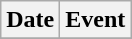<table class="wikitable">
<tr>
<th>Date</th>
<th>Event</th>
</tr>
<tr>
</tr>
</table>
